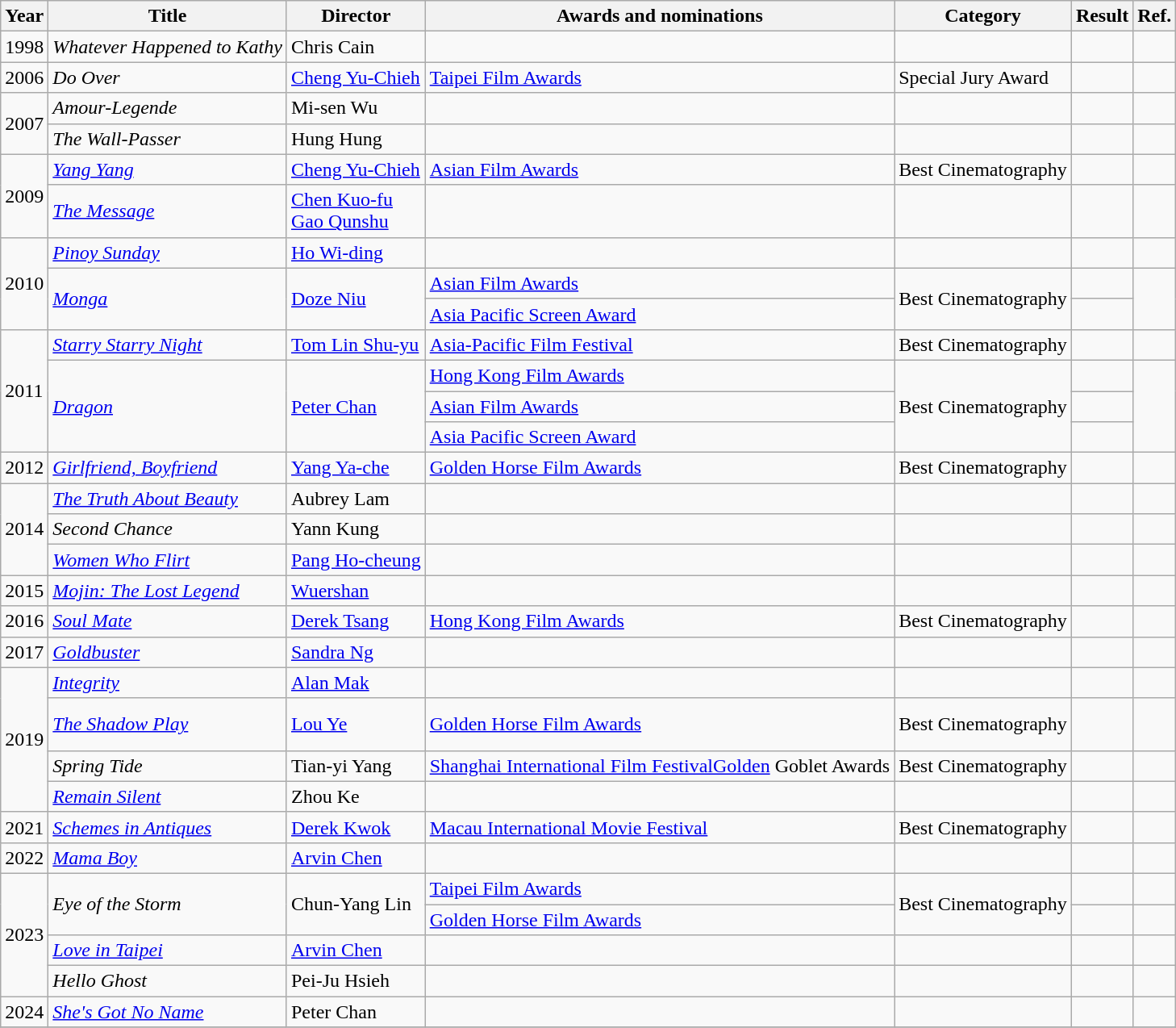<table class="wikitable">
<tr>
<th>Year</th>
<th>Title</th>
<th>Director</th>
<th>Awards and nominations</th>
<th>Category</th>
<th>Result</th>
<th>Ref.</th>
</tr>
<tr ---->
<td>1998</td>
<td><em>Whatever Happened to Kathy</em></td>
<td>Chris Cain</td>
<td></td>
<td></td>
<td></td>
<td></td>
</tr>
<tr ---->
<td>2006</td>
<td><em>Do Over</em></td>
<td><a href='#'>Cheng Yu-Chieh</a></td>
<td><a href='#'>Taipei Film Awards</a></td>
<td>Special Jury Award</td>
<td></td>
<td></td>
</tr>
<tr ---->
<td rowspan=2>2007</td>
<td><em>Amour-Legende</em></td>
<td>Mi-sen Wu</td>
<td></td>
<td></td>
<td></td>
<td></td>
</tr>
<tr>
<td><em>The Wall-Passer</em></td>
<td>Hung Hung</td>
<td></td>
<td></td>
<td></td>
<td></td>
</tr>
<tr ---->
<td rowspan=2>2009</td>
<td><em><a href='#'>Yang Yang</a></em></td>
<td><a href='#'>Cheng Yu-Chieh</a></td>
<td><a href='#'>Asian Film Awards</a></td>
<td>Best Cinematography</td>
<td></td>
<td></td>
</tr>
<tr>
<td><em><a href='#'>The Message</a></em></td>
<td><a href='#'>Chen Kuo-fu</a><br><a href='#'>Gao Qunshu</a></td>
<td></td>
<td></td>
<td></td>
<td><br></td>
</tr>
<tr ---->
<td rowspan=3>2010</td>
<td><em><a href='#'>Pinoy Sunday</a></em></td>
<td><a href='#'>Ho Wi-ding</a></td>
<td></td>
<td></td>
<td></td>
<td></td>
</tr>
<tr>
<td rowspan=2><em><a href='#'>Monga</a></em></td>
<td rowspan=2><a href='#'>Doze Niu</a></td>
<td><a href='#'>Asian Film Awards</a></td>
<td rowspan=2>Best Cinematography</td>
<td></td>
<td rowspan=2><br></td>
</tr>
<tr>
<td><a href='#'>Asia Pacific Screen Award</a></td>
<td></td>
</tr>
<tr ---->
<td rowspan=4>2011</td>
<td><em><a href='#'>Starry Starry Night</a></em></td>
<td><a href='#'>Tom Lin Shu-yu</a></td>
<td><a href='#'>Asia-Pacific Film Festival</a></td>
<td>Best Cinematography</td>
<td></td>
<td></td>
</tr>
<tr>
<td rowspan=3><em><a href='#'>Dragon</a></em></td>
<td rowspan=3><a href='#'>Peter Chan</a></td>
<td><a href='#'>Hong Kong Film Awards</a></td>
<td rowspan=3>Best Cinematography</td>
<td></td>
<td rowspan=3><br><br></td>
</tr>
<tr>
<td><a href='#'>Asian Film Awards</a></td>
<td></td>
</tr>
<tr>
<td><a href='#'>Asia Pacific Screen Award</a></td>
<td></td>
</tr>
<tr ---->
<td rowspan=1>2012</td>
<td><em><a href='#'>Girlfriend, Boyfriend</a></em></td>
<td><a href='#'>Yang Ya-che</a></td>
<td><a href='#'>Golden Horse Film Awards</a></td>
<td>Best Cinematography</td>
<td></td>
<td></td>
</tr>
<tr ---->
<td rowspan=3>2014</td>
<td><em><a href='#'>The Truth About Beauty</a></em></td>
<td>Aubrey Lam</td>
<td></td>
<td></td>
<td></td>
<td></td>
</tr>
<tr>
<td><em>Second Chance</em></td>
<td>Yann Kung</td>
<td></td>
<td></td>
<td></td>
<td></td>
</tr>
<tr>
<td><em><a href='#'>Women Who Flirt</a></em></td>
<td><a href='#'>Pang Ho-cheung</a></td>
<td></td>
<td></td>
<td></td>
<td></td>
</tr>
<tr ---->
<td rowspan=1>2015</td>
<td><em><a href='#'>Mojin: The Lost Legend</a></em></td>
<td><a href='#'>Wuershan</a></td>
<td></td>
<td></td>
<td></td>
<td><br></td>
</tr>
<tr ---->
<td>2016</td>
<td><em><a href='#'>Soul Mate</a></em></td>
<td><a href='#'>Derek Tsang</a></td>
<td><a href='#'>Hong Kong Film Awards</a></td>
<td>Best Cinematography</td>
<td></td>
<td></td>
</tr>
<tr ---->
<td>2017</td>
<td><em><a href='#'>Goldbuster</a></em></td>
<td><a href='#'>Sandra Ng</a></td>
<td></td>
<td></td>
<td></td>
<td></td>
</tr>
<tr ---->
<td rowspan=4>2019</td>
<td><em><a href='#'>Integrity</a></em></td>
<td><a href='#'>Alan Mak</a></td>
<td></td>
<td></td>
<td></td>
<td></td>
</tr>
<tr>
<td><em><a href='#'>The Shadow Play</a></em></td>
<td><a href='#'>Lou Ye</a></td>
<td><a href='#'>Golden Horse Film Awards</a></td>
<td>Best Cinematography</td>
<td></td>
<td><br><br></td>
</tr>
<tr>
<td><em>Spring Tide</em></td>
<td>Tian-yi Yang</td>
<td><a href='#'>Shanghai International Film FestivalGolden</a> Goblet Awards</td>
<td>Best Cinematography</td>
<td></td>
<td><br></td>
</tr>
<tr>
<td><em><a href='#'>Remain Silent</a></em></td>
<td>Zhou Ke</td>
<td></td>
<td></td>
<td></td>
<td></td>
</tr>
<tr ---->
<td>2021</td>
<td><em><a href='#'>Schemes in Antiques</a></em></td>
<td><a href='#'>Derek Kwok</a></td>
<td><a href='#'>Macau International Movie Festival</a></td>
<td>Best Cinematography</td>
<td></td>
<td></td>
</tr>
<tr ---->
<td>2022</td>
<td><em><a href='#'>Mama Boy</a></em></td>
<td><a href='#'>Arvin Chen</a></td>
<td></td>
<td></td>
<td></td>
<td></td>
</tr>
<tr ---->
<td rowspan=4>2023</td>
<td rowspan=2><em>Eye of the Storm</em></td>
<td rowspan=2>Chun-Yang Lin</td>
<td><a href='#'>Taipei Film Awards</a></td>
<td rowspan=2>Best Cinematography</td>
<td></td>
<td></td>
</tr>
<tr>
<td><a href='#'>Golden Horse Film Awards</a></td>
<td></td>
<td></td>
</tr>
<tr>
<td><em><a href='#'>Love in Taipei</a></em></td>
<td><a href='#'>Arvin Chen</a></td>
<td></td>
<td></td>
<td></td>
<td></td>
</tr>
<tr>
<td><em>Hello Ghost</em></td>
<td>Pei-Ju Hsieh</td>
<td></td>
<td></td>
<td></td>
<td></td>
</tr>
<tr>
<td>2024</td>
<td><em><a href='#'>She's Got No Name</a></em></td>
<td>Peter Chan</td>
<td></td>
<td></td>
<td></td>
<td></td>
</tr>
<tr>
</tr>
</table>
